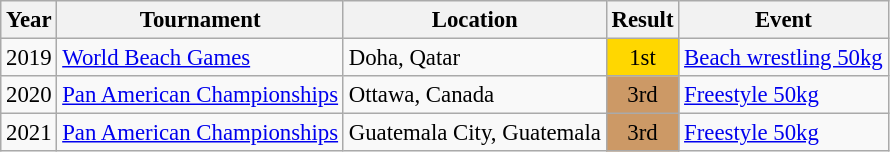<table class="wikitable" style="font-size:95%;">
<tr>
<th>Year</th>
<th>Tournament</th>
<th>Location</th>
<th>Result</th>
<th>Event</th>
</tr>
<tr>
<td>2019</td>
<td><a href='#'>World Beach Games</a></td>
<td>Doha, Qatar</td>
<td align="center" bgcolor="gold">1st</td>
<td><a href='#'>Beach wrestling 50kg</a></td>
</tr>
<tr>
<td>2020</td>
<td><a href='#'>Pan American Championships</a></td>
<td>Ottawa, Canada</td>
<td align="center" bgcolor="cc9966">3rd</td>
<td><a href='#'>Freestyle 50kg</a></td>
</tr>
<tr>
<td>2021</td>
<td><a href='#'>Pan American Championships</a></td>
<td>Guatemala City, Guatemala</td>
<td align="center" bgcolor="cc9966">3rd</td>
<td><a href='#'>Freestyle 50kg</a></td>
</tr>
</table>
